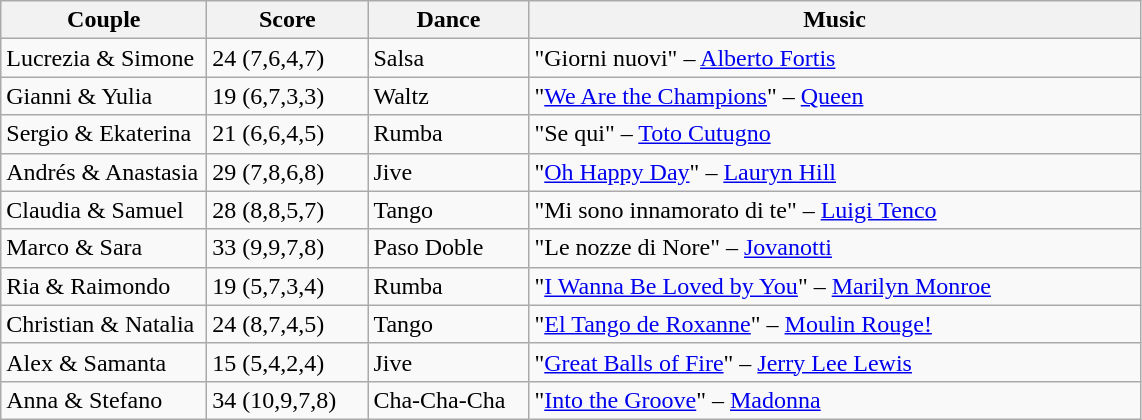<table class="wikitable">
<tr>
<th width="130">Couple</th>
<th width="100">Score</th>
<th width="100">Dance</th>
<th width="400">Music</th>
</tr>
<tr>
<td>Lucrezia & Simone</td>
<td>24 (7,6,4,7)</td>
<td>Salsa</td>
<td>"Giorni nuovi" – <a href='#'>Alberto Fortis</a></td>
</tr>
<tr>
<td>Gianni & Yulia</td>
<td>19 (6,7,3,3)</td>
<td>Waltz</td>
<td>"<a href='#'>We Are the Champions</a>" – <a href='#'>Queen</a></td>
</tr>
<tr>
<td>Sergio & Ekaterina</td>
<td>21 (6,6,4,5)</td>
<td>Rumba</td>
<td>"Se qui" – <a href='#'>Toto Cutugno</a></td>
</tr>
<tr>
<td>Andrés & Anastasia</td>
<td>29 (7,8,6,8)</td>
<td>Jive</td>
<td>"<a href='#'>Oh Happy Day</a>" – <a href='#'>Lauryn Hill</a></td>
</tr>
<tr>
<td>Claudia & Samuel</td>
<td>28 (8,8,5,7)</td>
<td>Tango</td>
<td>"Mi sono innamorato di te" – <a href='#'>Luigi Tenco</a></td>
</tr>
<tr>
<td>Marco & Sara</td>
<td>33 (9,9,7,8)</td>
<td>Paso Doble</td>
<td>"Le nozze di Nore" – <a href='#'>Jovanotti</a></td>
</tr>
<tr>
<td>Ria & Raimondo</td>
<td>19 (5,7,3,4)</td>
<td>Rumba</td>
<td>"<a href='#'>I Wanna Be Loved by You</a>" – <a href='#'>Marilyn Monroe</a></td>
</tr>
<tr>
<td>Christian & Natalia</td>
<td>24 (8,7,4,5)</td>
<td>Tango</td>
<td>"<a href='#'>El Tango de Roxanne</a>" – <a href='#'>Moulin Rouge!</a></td>
</tr>
<tr>
<td>Alex & Samanta</td>
<td>15 (5,4,2,4)</td>
<td>Jive</td>
<td>"<a href='#'>Great Balls of Fire</a>" – <a href='#'>Jerry Lee Lewis</a></td>
</tr>
<tr>
<td>Anna & Stefano</td>
<td>34 (10,9,7,8)</td>
<td>Cha-Cha-Cha</td>
<td>"<a href='#'>Into the Groove</a>" – <a href='#'>Madonna</a></td>
</tr>
</table>
